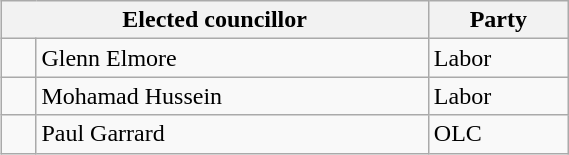<table class="wikitable" style="float:right;clear:right;width:30%">
<tr>
<th colspan="2">Elected councillor</th>
<th>Party</th>
</tr>
<tr>
<td> </td>
<td>Glenn Elmore</td>
<td>Labor</td>
</tr>
<tr>
<td> </td>
<td>Mohamad Hussein</td>
<td>Labor</td>
</tr>
<tr>
<td> </td>
<td>Paul Garrard</td>
<td>OLC</td>
</tr>
</table>
